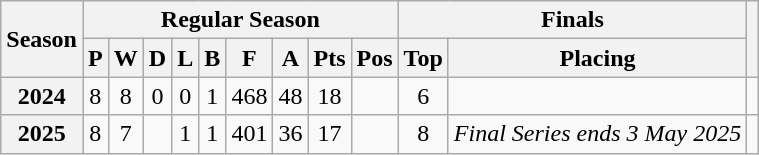<table class="wikitable" style="text-align: center">
<tr>
<th rowspan="2" scope="col">Season</th>
<th colspan="9" scope="col">Regular Season</th>
<th colspan="2" scope="col">Finals</th>
<th rowspan="2" scope="col"></th>
</tr>
<tr>
<th scope="col">P</th>
<th scope="col">W</th>
<th scope="col">D</th>
<th scope="col">L</th>
<th scope="col">B</th>
<th scope="col">F</th>
<th scope="col">A</th>
<th scope="col">Pts</th>
<th scope="col">Pos</th>
<th scope="col">Top</th>
<th scope="col">Placing</th>
</tr>
<tr>
<th scope="row">2024</th>
<td>8</td>
<td>8</td>
<td>0</td>
<td>0</td>
<td>1</td>
<td>468</td>
<td>48</td>
<td>18</td>
<td></td>
<td>6</td>
<td></td>
<td></td>
</tr>
<tr>
<th scope="row">2025</th>
<td>8</td>
<td>7</td>
<td></td>
<td>1</td>
<td>1</td>
<td>401</td>
<td>36</td>
<td>17</td>
<td></td>
<td>8</td>
<td><em>Final Series ends 3 May 2025</em></td>
<td></td>
</tr>
</table>
